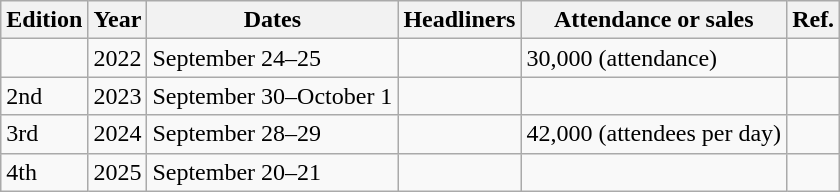<table class="wikitable sortable">
<tr>
<th>Edition</th>
<th>Year</th>
<th>Dates</th>
<th class="unsortable">Headliners</th>
<th>Attendance or sales</th>
<th>Ref.</th>
</tr>
<tr>
<td></td>
<td>2022</td>
<td>September 24–25</td>
<td></td>
<td>30,000 (attendance)</td>
<td></td>
</tr>
<tr>
<td>2nd</td>
<td>2023</td>
<td>September 30–October 1</td>
<td></td>
<td></td>
<td></td>
</tr>
<tr>
<td>3rd</td>
<td>2024</td>
<td>September 28–29</td>
<td></td>
<td>42,000 (attendees per day)</td>
<td></td>
</tr>
<tr>
<td>4th</td>
<td>2025</td>
<td>September 20–21</td>
<td></td>
<td></td>
<td></td>
</tr>
</table>
